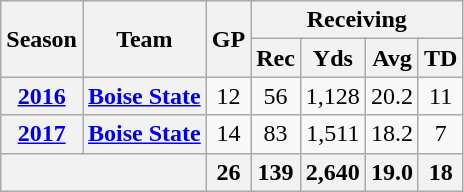<table class="wikitable" style="text-align:center;">
<tr>
<th rowspan="2">Season</th>
<th rowspan="2">Team</th>
<th rowspan="2">GP</th>
<th colspan="4">Receiving</th>
</tr>
<tr>
<th>Rec</th>
<th>Yds</th>
<th>Avg</th>
<th>TD</th>
</tr>
<tr>
<th><a href='#'>2016</a></th>
<th><a href='#'>Boise State</a></th>
<td>12</td>
<td>56</td>
<td>1,128</td>
<td>20.2</td>
<td>11</td>
</tr>
<tr>
<th><a href='#'>2017</a></th>
<th><a href='#'>Boise State</a></th>
<td>14</td>
<td>83</td>
<td>1,511</td>
<td>18.2</td>
<td>7</td>
</tr>
<tr>
<th colspan="2"></th>
<th>26</th>
<th>139</th>
<th>2,640</th>
<th>19.0</th>
<th>18</th>
</tr>
</table>
